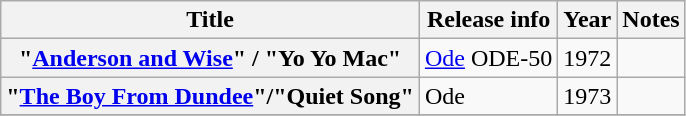<table class="wikitable plainrowheaders sortable">
<tr>
<th scope="col">Title</th>
<th scope="col">Release info</th>
<th scope="col">Year</th>
<th scope="col" class="unsortable">Notes</th>
</tr>
<tr>
<th scope="row">"<a href='#'>Anderson and Wise</a>" / "Yo Yo Mac"</th>
<td><a href='#'>Ode</a> ODE-50</td>
<td>1972</td>
<td></td>
</tr>
<tr>
<th scope="row">"<a href='#'>The Boy From Dundee</a>"/"Quiet Song"</th>
<td>Ode</td>
<td>1973</td>
<td></td>
</tr>
<tr>
</tr>
</table>
